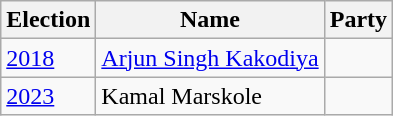<table class="wikitable sortable">
<tr>
<th>Election</th>
<th>Name</th>
<th colspan=2>Party</th>
</tr>
<tr>
<td><a href='#'>2018</a></td>
<td><a href='#'>Arjun Singh Kakodiya</a></td>
<td></td>
</tr>
<tr>
<td><a href='#'>2023</a></td>
<td>Kamal Marskole</td>
<td></td>
</tr>
</table>
